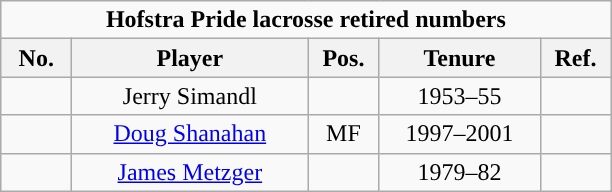<table class="wikitable sortable" style="text-align:center">
<tr>
<td colspan="5"><strong>Hofstra Pride lacrosse retired numbers</strong></td>
</tr>
<tr>
<th width=40px>No.</th>
<th width=150px>Player</th>
<th width=40px>Pos.</th>
<th width=100px>Tenure</th>
<th width=40px>Ref.</th>
</tr>
<tr>
<td></td>
<td>Jerry Simandl</td>
<td></td>
<td>1953–55</td>
<td></td>
</tr>
<tr>
<td></td>
<td><a href='#'>Doug Shanahan</a></td>
<td>MF</td>
<td>1997–2001</td>
<td></td>
</tr>
<tr>
<td></td>
<td><a href='#'>James Metzger</a></td>
<td></td>
<td>1979–82</td>
<td></td>
</tr>
</table>
